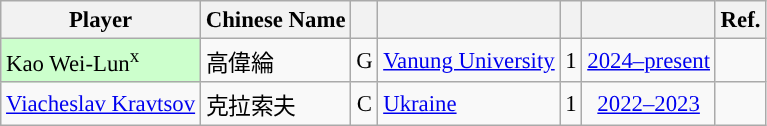<table class="wikitable sortable" style="font-size:95%; text-align:left;">
<tr>
<th>Player</th>
<th>Chinese Name</th>
<th></th>
<th></th>
<th></th>
<th></th>
<th>Ref.</th>
</tr>
<tr>
<td bgcolor="#CCFFCC">Kao Wei-Lun<sup>x</sup></td>
<td>高偉綸</td>
<td align="center">G</td>
<td><a href='#'>Vanung University</a></td>
<td align="center">1</td>
<td align="center"><a href='#'>2024–present</a></td>
<td></td>
</tr>
<tr>
<td><a href='#'>Viacheslav Kravtsov</a></td>
<td>克拉索夫</td>
<td align="center">C</td>
<td><a href='#'>Ukraine</a></td>
<td align="center">1</td>
<td align="center"><a href='#'>2022–2023</a></td>
<td></td>
</tr>
</table>
